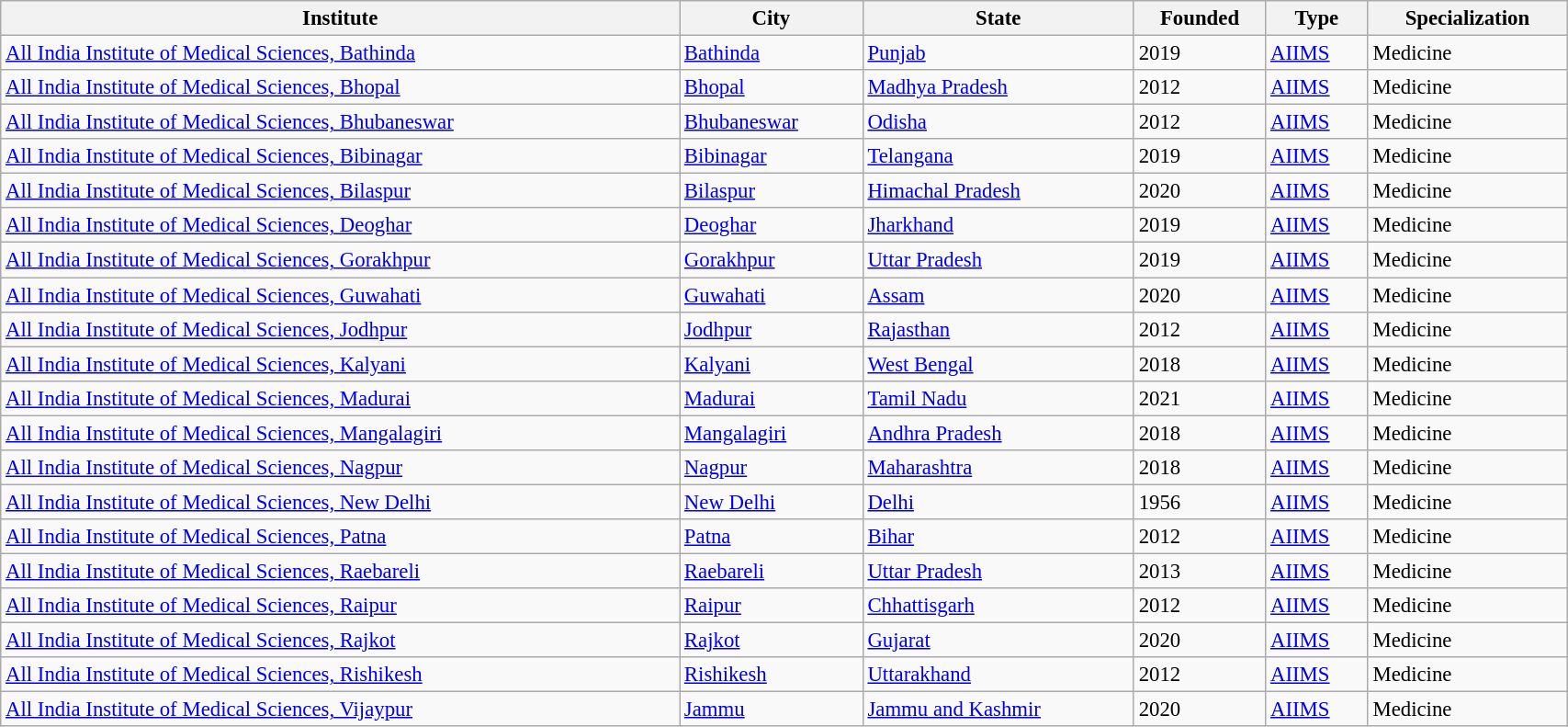<table class="wikitable sortable" style="width:90%; font-size:95%">
<tr align=center>
<th>Institute</th>
<th>City</th>
<th>State</th>
<th>Founded</th>
<th>Type</th>
<th>Specialization</th>
</tr>
<tr>
<td><a href='#'>All India Institute of Medical Sciences, Bathinda</a></td>
<td><a href='#'>Bathinda</a></td>
<td><a href='#'>Punjab</a></td>
<td>2019</td>
<td><a href='#'>AIIMS</a></td>
<td>Medicine</td>
</tr>
<tr>
<td><a href='#'>All India Institute of Medical Sciences, Bhopal</a></td>
<td><a href='#'>Bhopal</a></td>
<td><a href='#'>Madhya Pradesh</a></td>
<td>2012</td>
<td><a href='#'>AIIMS</a></td>
<td>Medicine</td>
</tr>
<tr>
<td><a href='#'>All India Institute of Medical Sciences, Bhubaneswar</a></td>
<td><a href='#'>Bhubaneswar</a></td>
<td><a href='#'>Odisha</a></td>
<td>2012</td>
<td><a href='#'>AIIMS</a></td>
<td>Medicine</td>
</tr>
<tr>
<td><a href='#'>All India Institute of Medical Sciences, Bibinagar</a></td>
<td><a href='#'>Bibinagar</a></td>
<td><a href='#'>Telangana</a></td>
<td>2019</td>
<td><a href='#'>AIIMS</a></td>
<td>Medicine</td>
</tr>
<tr>
<td><a href='#'>All India Institute of Medical Sciences, Bilaspur</a></td>
<td><a href='#'>Bilaspur</a></td>
<td><a href='#'>Himachal Pradesh</a></td>
<td>2020</td>
<td><a href='#'>AIIMS</a></td>
<td>Medicine</td>
</tr>
<tr>
<td><a href='#'>All India Institute of Medical Sciences, Deoghar</a></td>
<td><a href='#'>Deoghar</a></td>
<td><a href='#'>Jharkhand</a></td>
<td>2019</td>
<td><a href='#'>AIIMS</a></td>
<td>Medicine</td>
</tr>
<tr>
<td><a href='#'>All India Institute of Medical Sciences, Gorakhpur</a></td>
<td><a href='#'>Gorakhpur</a></td>
<td><a href='#'>Uttar Pradesh</a></td>
<td>2019</td>
<td><a href='#'>AIIMS</a></td>
<td>Medicine</td>
</tr>
<tr>
<td><a href='#'>All India Institute of Medical Sciences, Guwahati</a></td>
<td><a href='#'>Guwahati</a></td>
<td><a href='#'>Assam</a></td>
<td>2020</td>
<td><a href='#'>AIIMS</a></td>
<td>Medicine</td>
</tr>
<tr>
<td><a href='#'>All India Institute of Medical Sciences, Jodhpur</a></td>
<td><a href='#'>Jodhpur</a></td>
<td><a href='#'>Rajasthan</a></td>
<td>2012</td>
<td><a href='#'>AIIMS</a></td>
<td>Medicine</td>
</tr>
<tr>
<td><a href='#'>All India Institute of Medical Sciences, Kalyani</a></td>
<td><a href='#'>Kalyani</a></td>
<td><a href='#'>West Bengal</a></td>
<td>2018</td>
<td><a href='#'>AIIMS</a></td>
<td>Medicine</td>
</tr>
<tr>
<td><a href='#'>All India Institute of Medical Sciences, Madurai</a></td>
<td><a href='#'>Madurai</a></td>
<td><a href='#'>Tamil Nadu</a></td>
<td>2021</td>
<td><a href='#'>AIIMS</a></td>
<td>Medicine</td>
</tr>
<tr>
<td><a href='#'>All India Institute of Medical Sciences, Mangalagiri</a></td>
<td><a href='#'>Mangalagiri</a></td>
<td><a href='#'>Andhra Pradesh</a></td>
<td>2018</td>
<td><a href='#'>AIIMS</a></td>
<td>Medicine</td>
</tr>
<tr>
<td><a href='#'>All India Institute of Medical Sciences, Nagpur</a></td>
<td><a href='#'>Nagpur</a></td>
<td><a href='#'>Maharashtra</a></td>
<td>2018</td>
<td><a href='#'>AIIMS</a></td>
<td>Medicine</td>
</tr>
<tr>
<td><a href='#'>All India Institute of Medical Sciences, New Delhi</a></td>
<td><a href='#'>New Delhi</a></td>
<td><a href='#'>Delhi</a></td>
<td>1956</td>
<td><a href='#'>AIIMS</a></td>
<td>Medicine</td>
</tr>
<tr>
<td><a href='#'>All India Institute of Medical Sciences, Patna</a></td>
<td><a href='#'>Patna</a></td>
<td><a href='#'>Bihar</a></td>
<td>2012</td>
<td><a href='#'>AIIMS</a></td>
<td>Medicine</td>
</tr>
<tr>
<td><a href='#'>All India Institute of Medical Sciences, Raebareli</a></td>
<td><a href='#'>Raebareli</a></td>
<td><a href='#'>Uttar Pradesh</a></td>
<td>2013</td>
<td><a href='#'>AIIMS</a></td>
<td>Medicine</td>
</tr>
<tr>
<td><a href='#'>All India Institute of Medical Sciences, Raipur</a></td>
<td><a href='#'>Raipur</a></td>
<td><a href='#'>Chhattisgarh</a></td>
<td>2012</td>
<td><a href='#'>AIIMS</a></td>
<td>Medicine</td>
</tr>
<tr>
<td><a href='#'>All India Institute of Medical Sciences, Rajkot</a></td>
<td><a href='#'>Rajkot</a></td>
<td><a href='#'>Gujarat</a></td>
<td>2020</td>
<td><a href='#'>AIIMS</a></td>
<td>Medicine</td>
</tr>
<tr>
<td><a href='#'>All India Institute of Medical Sciences, Rishikesh</a></td>
<td><a href='#'>Rishikesh</a></td>
<td><a href='#'>Uttarakhand</a></td>
<td>2012</td>
<td><a href='#'>AIIMS</a></td>
<td>Medicine</td>
</tr>
<tr>
<td><a href='#'>All India Institute of Medical Sciences, Vijaypur</a></td>
<td><a href='#'>Jammu</a></td>
<td><a href='#'>Jammu and Kashmir</a></td>
<td>2020</td>
<td><a href='#'>AIIMS</a></td>
<td>Medicine</td>
</tr>
</table>
